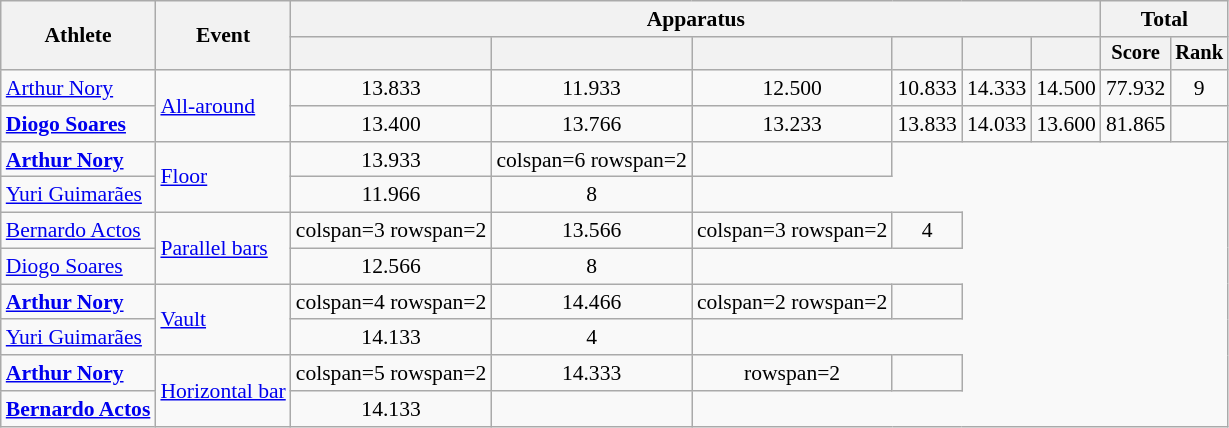<table class=wikitable style=font-size:90%;text-align:center>
<tr>
<th rowspan=2>Athlete</th>
<th rowspan=2>Event</th>
<th colspan=6>Apparatus</th>
<th colspan=2>Total</th>
</tr>
<tr style=font-size:95%>
<th></th>
<th></th>
<th></th>
<th></th>
<th></th>
<th></th>
<th>Score</th>
<th>Rank</th>
</tr>
<tr>
<td align=left><a href='#'>Arthur Nory</a></td>
<td align=left rowspan=2><a href='#'>All-around</a></td>
<td>13.833</td>
<td>11.933</td>
<td>12.500</td>
<td>10.833</td>
<td>14.333</td>
<td>14.500</td>
<td>77.932</td>
<td>9</td>
</tr>
<tr>
<td align=left><strong><a href='#'>Diogo Soares</a></strong></td>
<td>13.400</td>
<td>13.766</td>
<td>13.233</td>
<td>13.833</td>
<td>14.033</td>
<td>13.600</td>
<td>81.865</td>
<td></td>
</tr>
<tr>
<td align=left><strong><a href='#'>Arthur Nory</a></strong></td>
<td align=left rowspan=2><a href='#'>Floor</a></td>
<td>13.933</td>
<td>colspan=6 rowspan=2 </td>
<td></td>
</tr>
<tr>
<td align=left><a href='#'>Yuri Guimarães</a></td>
<td>11.966</td>
<td>8</td>
</tr>
<tr>
<td align=left><a href='#'>Bernardo Actos</a></td>
<td align=left rowspan=2><a href='#'>Parallel bars</a></td>
<td>colspan=3 rowspan=2 </td>
<td>13.566</td>
<td>colspan=3 rowspan=2 </td>
<td>4</td>
</tr>
<tr>
<td align=left><a href='#'>Diogo Soares</a></td>
<td>12.566</td>
<td>8</td>
</tr>
<tr>
<td align=left><strong><a href='#'>Arthur Nory</a></strong></td>
<td align=left rowspan=2><a href='#'>Vault</a></td>
<td>colspan=4 rowspan=2 </td>
<td>14.466</td>
<td>colspan=2 rowspan=2 </td>
<td></td>
</tr>
<tr>
<td align=left><a href='#'>Yuri Guimarães</a></td>
<td>14.133</td>
<td>4</td>
</tr>
<tr>
<td align=left><strong><a href='#'>Arthur Nory</a></strong></td>
<td align=left rowspan=2><a href='#'>Horizontal bar</a></td>
<td>colspan=5 rowspan=2 </td>
<td>14.333</td>
<td>rowspan=2 </td>
<td></td>
</tr>
<tr>
<td align=left><strong><a href='#'>Bernardo Actos</a></strong></td>
<td>14.133</td>
<td></td>
</tr>
</table>
